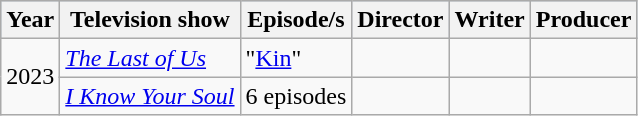<table class="wikitable sortable">
<tr style="background:#b0c4de; text-align:center;">
<th>Year</th>
<th>Television show</th>
<th>Episode/s</th>
<th>Director</th>
<th>Writer</th>
<th>Producer</th>
</tr>
<tr>
<td rowspan="2">2023</td>
<td><em><a href='#'>The Last of Us</a></em></td>
<td>"<a href='#'>Kin</a>"</td>
<td></td>
<td></td>
<td></td>
</tr>
<tr>
<td><em><a href='#'>I Know Your Soul</a></em></td>
<td>6 episodes</td>
<td></td>
<td></td>
<td></td>
</tr>
</table>
